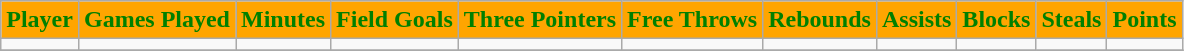<table class="wikitable" style="text-align:center">
<tr>
<th style="background:orange;color:green;">Player</th>
<th style="background:orange;color:green;">Games Played</th>
<th style="background:orange;color:green;">Minutes</th>
<th style="background:orange;color:green;">Field Goals</th>
<th style="background:orange;color:green;">Three Pointers</th>
<th style="background:orange;color:green;">Free Throws</th>
<th style="background:orange;color:green;">Rebounds</th>
<th style="background:orange;color:green;">Assists</th>
<th style="background:orange;color:green;">Blocks</th>
<th style="background:orange;color:green;">Steals</th>
<th style="background:orange;color:green;">Points</th>
</tr>
<tr>
<td></td>
<td></td>
<td></td>
<td></td>
<td></td>
<td></td>
<td></td>
<td></td>
<td></td>
<td></td>
<td></td>
</tr>
<tr>
</tr>
</table>
